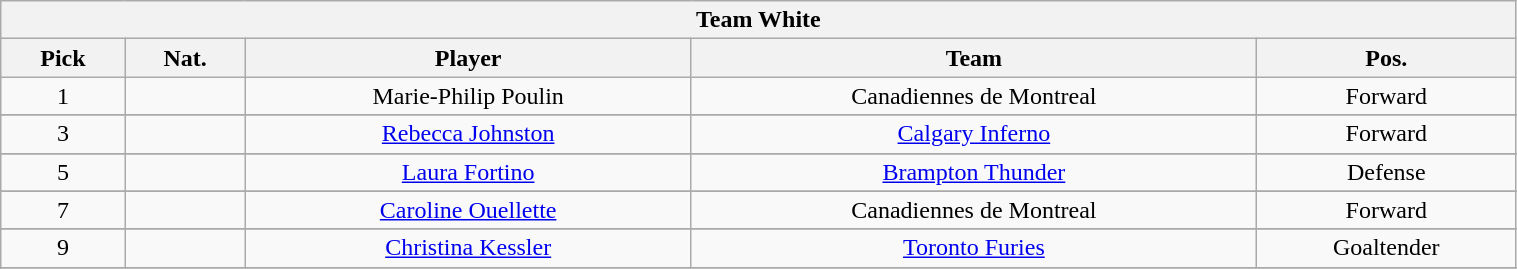<table width="80%" class="wikitable" style="text-align:center">
<tr>
<th colspan=6>Team White</th>
</tr>
<tr>
<th>Pick</th>
<th>Nat.</th>
<th>Player</th>
<th>Team</th>
<th>Pos.</th>
</tr>
<tr>
<td>1</td>
<td></td>
<td>Marie-Philip Poulin</td>
<td>Canadiennes de Montreal</td>
<td>Forward</td>
</tr>
<tr>
</tr>
<tr>
<td>3</td>
<td></td>
<td><a href='#'>Rebecca Johnston</a></td>
<td><a href='#'>Calgary Inferno</a></td>
<td>Forward</td>
</tr>
<tr>
</tr>
<tr>
<td>5</td>
<td></td>
<td><a href='#'>Laura Fortino</a></td>
<td><a href='#'>Brampton Thunder</a></td>
<td>Defense</td>
</tr>
<tr>
</tr>
<tr>
<td>7</td>
<td></td>
<td><a href='#'>Caroline Ouellette</a></td>
<td>Canadiennes de Montreal</td>
<td>Forward</td>
</tr>
<tr>
</tr>
<tr>
<td>9</td>
<td></td>
<td><a href='#'>Christina Kessler</a></td>
<td><a href='#'>Toronto Furies</a></td>
<td>Goaltender</td>
</tr>
<tr>
</tr>
<tr>
</tr>
</table>
